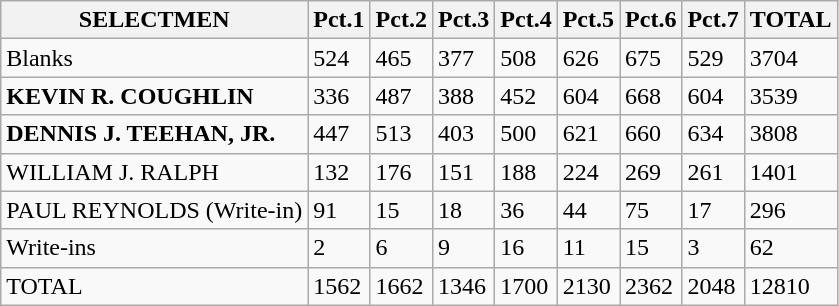<table class="wikitable">
<tr>
<th>SELECTMEN</th>
<th>Pct.1</th>
<th>Pct.2</th>
<th>Pct.3</th>
<th>Pct.4</th>
<th>Pct.5</th>
<th>Pct.6</th>
<th>Pct.7</th>
<th>TOTAL</th>
</tr>
<tr>
<td>Blanks</td>
<td>524</td>
<td>465</td>
<td>377</td>
<td>508</td>
<td>626</td>
<td>675</td>
<td>529</td>
<td>3704</td>
</tr>
<tr>
<td><strong>KEVIN R. COUGHLIN</strong></td>
<td>336</td>
<td>487</td>
<td>388</td>
<td>452</td>
<td>604</td>
<td>668</td>
<td>604</td>
<td>3539</td>
</tr>
<tr>
<td><strong>DENNIS J. TEEHAN, JR.</strong></td>
<td>447</td>
<td>513</td>
<td>403</td>
<td>500</td>
<td>621</td>
<td>660</td>
<td>634</td>
<td>3808</td>
</tr>
<tr>
<td>WILLIAM J. RALPH</td>
<td>132</td>
<td>176</td>
<td>151</td>
<td>188</td>
<td>224</td>
<td>269</td>
<td>261</td>
<td>1401</td>
</tr>
<tr>
<td>PAUL REYNOLDS (Write-in)</td>
<td>91</td>
<td>15</td>
<td>18</td>
<td>36</td>
<td>44</td>
<td>75</td>
<td>17</td>
<td>296</td>
</tr>
<tr>
<td>Write-ins</td>
<td>2</td>
<td>6</td>
<td>9</td>
<td>16</td>
<td>11</td>
<td>15</td>
<td>3</td>
<td>62</td>
</tr>
<tr>
<td>TOTAL</td>
<td>1562</td>
<td>1662</td>
<td>1346</td>
<td>1700</td>
<td>2130</td>
<td>2362</td>
<td>2048</td>
<td>12810</td>
</tr>
</table>
